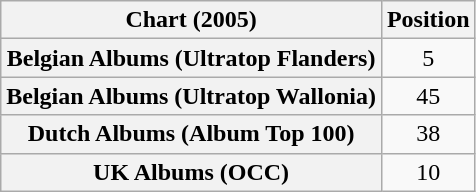<table class="wikitable sortable plainrowheaders" style="text-align:center">
<tr>
<th scope="col">Chart (2005)</th>
<th scope="col">Position</th>
</tr>
<tr>
<th scope="row">Belgian Albums (Ultratop Flanders)</th>
<td>5</td>
</tr>
<tr>
<th scope="row">Belgian Albums (Ultratop Wallonia)</th>
<td>45</td>
</tr>
<tr>
<th scope="row">Dutch Albums (Album Top 100)</th>
<td>38</td>
</tr>
<tr>
<th scope="row">UK Albums (OCC)</th>
<td>10</td>
</tr>
</table>
